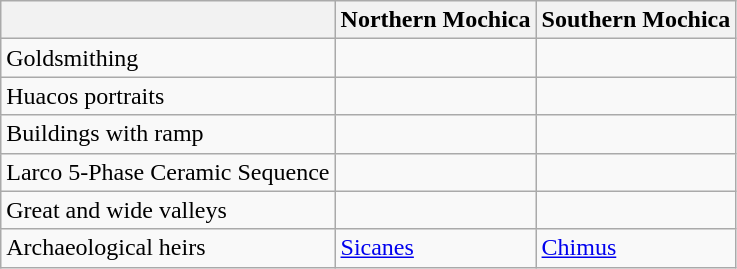<table class="wikitable">
<tr>
<th></th>
<th>Northern Mochica</th>
<th>Southern Mochica</th>
</tr>
<tr>
<td>Goldsmithing</td>
<td></td>
<td></td>
</tr>
<tr>
<td>Huacos portraits</td>
<td></td>
<td></td>
</tr>
<tr>
<td>Buildings with ramp</td>
<td></td>
<td></td>
</tr>
<tr>
<td>Larco 5-Phase Ceramic Sequence</td>
<td></td>
<td></td>
</tr>
<tr>
<td>Great and wide valleys</td>
<td></td>
<td></td>
</tr>
<tr>
<td>Archaeological heirs</td>
<td><a href='#'>Sicanes</a></td>
<td><a href='#'>Chimus</a></td>
</tr>
</table>
